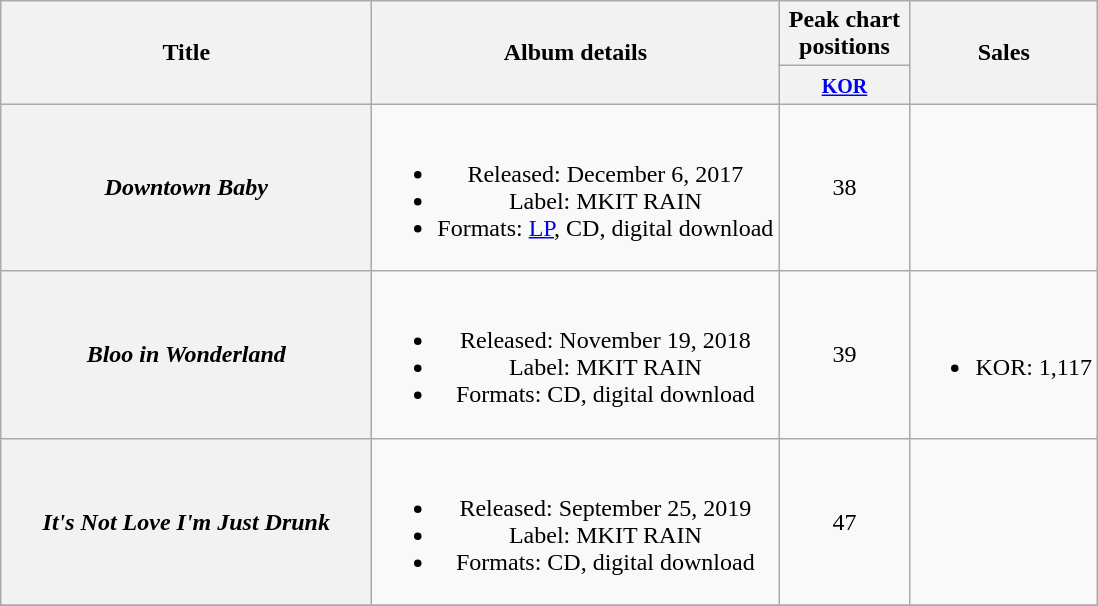<table class="wikitable plainrowheaders" style="text-align:center;">
<tr>
<th rowspan="2" scope="col" style="width:15em;">Title</th>
<th rowspan="2" scope="col">Album details</th>
<th colspan="1" scope="col" style="width:5em;">Peak chart positions</th>
<th rowspan="2" scope="col">Sales</th>
</tr>
<tr>
<th><small><a href='#'>KOR</a></small><br></th>
</tr>
<tr>
<th scope="row"><em>Downtown Baby</em></th>
<td><br><ul><li>Released: December 6, 2017</li><li>Label: MKIT RAIN</li><li>Formats: <a href='#'>LP</a>, CD, digital download</li></ul></td>
<td>38</td>
<td></td>
</tr>
<tr>
<th scope="row"><em>Bloo in Wonderland</em></th>
<td><br><ul><li>Released: November 19, 2018</li><li>Label: MKIT RAIN</li><li>Formats: CD, digital download</li></ul></td>
<td>39</td>
<td><br><ul><li>KOR: 1,117</li></ul></td>
</tr>
<tr>
<th scope="row"><em>It's Not Love I'm Just Drunk</em></th>
<td><br><ul><li>Released: September 25, 2019</li><li>Label: MKIT RAIN</li><li>Formats: CD, digital download</li></ul></td>
<td>47</td>
<td></td>
</tr>
<tr>
</tr>
</table>
